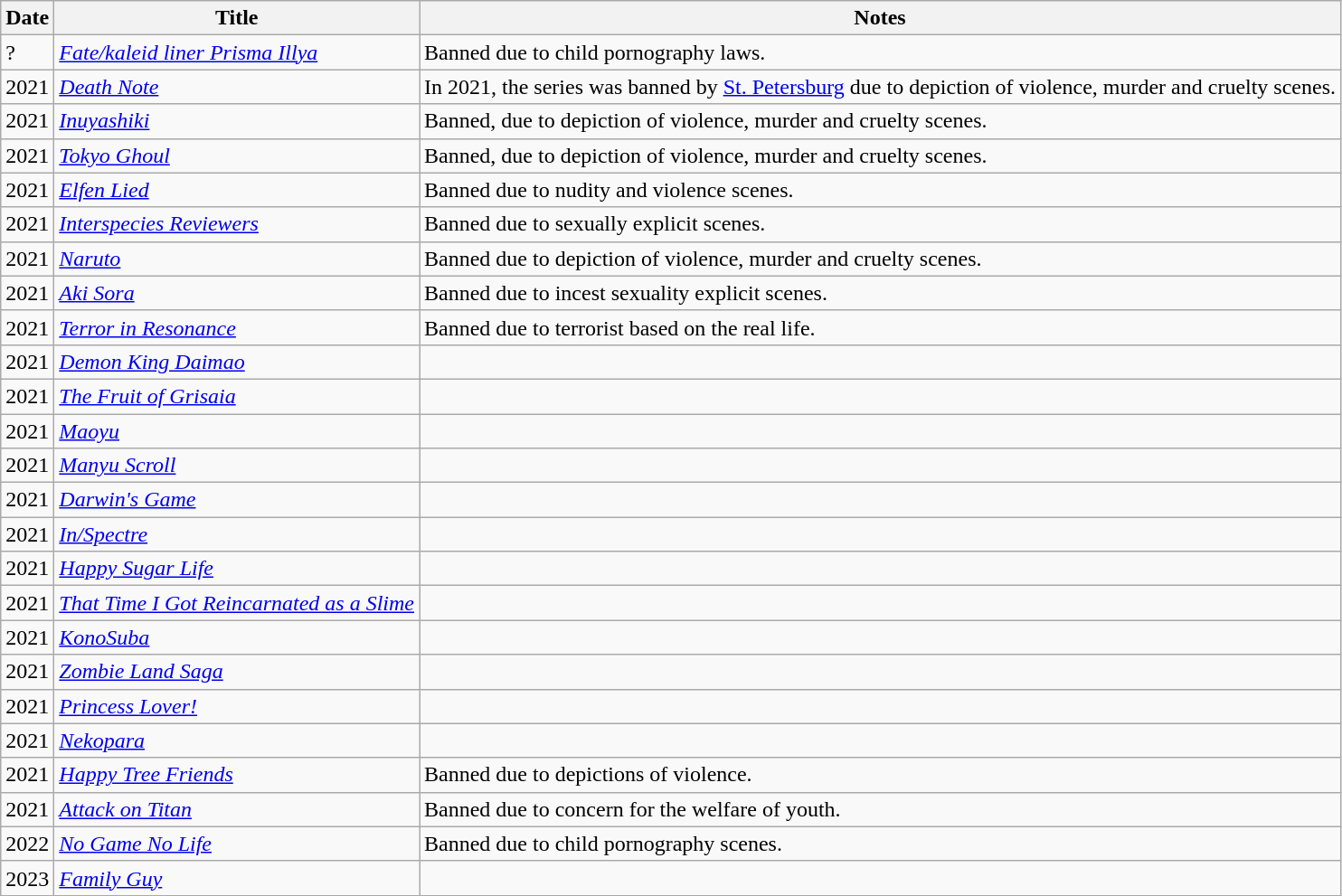<table class="wikitable sortable">
<tr>
<th>Date</th>
<th>Title</th>
<th>Notes</th>
</tr>
<tr>
<td>?</td>
<td><em><a href='#'>Fate/kaleid liner Prisma Illya</a></em></td>
<td>Banned due to child pornography laws.</td>
</tr>
<tr>
<td>2021</td>
<td><em><a href='#'>Death Note</a></em></td>
<td>In 2021, the series was banned by <a href='#'>St. Petersburg</a> due to depiction of violence, murder and cruelty scenes.</td>
</tr>
<tr>
<td>2021</td>
<td><em><a href='#'>Inuyashiki</a></em></td>
<td>Banned, due to depiction of violence, murder and cruelty scenes.</td>
</tr>
<tr>
<td>2021</td>
<td><em><a href='#'>Tokyo Ghoul</a></em></td>
<td>Banned, due to depiction of violence, murder and cruelty scenes.</td>
</tr>
<tr>
<td>2021</td>
<td><em><a href='#'>Elfen Lied</a></em></td>
<td>Banned due to nudity and violence scenes.</td>
</tr>
<tr>
<td>2021</td>
<td><em><a href='#'>Interspecies Reviewers</a></em></td>
<td>Banned due to sexually explicit scenes.</td>
</tr>
<tr>
<td>2021</td>
<td><em><a href='#'>Naruto</a></em></td>
<td>Banned due to depiction of violence, murder and cruelty scenes.</td>
</tr>
<tr>
<td>2021</td>
<td><em><a href='#'>Aki Sora</a></em></td>
<td>Banned due to incest sexuality explicit scenes.</td>
</tr>
<tr>
<td>2021</td>
<td><em><a href='#'>Terror in Resonance</a></em></td>
<td>Banned due to terrorist based on the real life.</td>
</tr>
<tr>
<td>2021</td>
<td><em><a href='#'>Demon King Daimao</a></em></td>
<td></td>
</tr>
<tr>
<td>2021</td>
<td><em><a href='#'>The Fruit of Grisaia</a></em></td>
<td></td>
</tr>
<tr>
<td>2021</td>
<td><em><a href='#'>Maoyu</a></em></td>
<td></td>
</tr>
<tr>
<td>2021</td>
<td><em><a href='#'>Manyu Scroll</a></em></td>
<td></td>
</tr>
<tr>
<td>2021</td>
<td><em><a href='#'>Darwin's Game</a></em></td>
<td></td>
</tr>
<tr>
<td>2021</td>
<td><em><a href='#'>In/Spectre</a></em></td>
<td></td>
</tr>
<tr>
<td>2021</td>
<td><em><a href='#'>Happy Sugar Life</a></em></td>
<td></td>
</tr>
<tr>
<td>2021</td>
<td><em><a href='#'>That Time I Got Reincarnated as a Slime</a></em></td>
<td></td>
</tr>
<tr>
<td>2021</td>
<td><em><a href='#'>KonoSuba</a></em></td>
<td></td>
</tr>
<tr>
<td>2021</td>
<td><em><a href='#'>Zombie Land Saga</a></em></td>
<td></td>
</tr>
<tr>
<td>2021</td>
<td><em><a href='#'>Princess Lover!</a></em></td>
<td></td>
</tr>
<tr>
<td>2021</td>
<td><em><a href='#'>Nekopara</a></em></td>
<td></td>
</tr>
<tr>
<td>2021</td>
<td><em><a href='#'>Happy Tree Friends</a></em></td>
<td>Banned due to depictions of violence.</td>
</tr>
<tr>
<td>2021</td>
<td><em><a href='#'>Attack on Titan</a></em></td>
<td>Banned due to concern for the welfare of youth.</td>
</tr>
<tr>
<td>2022</td>
<td><em><a href='#'>No Game No Life</a></em></td>
<td>Banned due to child pornography scenes.</td>
</tr>
<tr>
<td>2023</td>
<td><em><a href='#'>Family Guy</a></em></td>
<td></td>
</tr>
</table>
